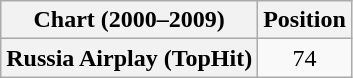<table class="wikitable plainrowheaders" style="text-align:center">
<tr>
<th scope="col">Chart (2000–2009)</th>
<th scope="col">Position</th>
</tr>
<tr>
<th scope="row">Russia Airplay (TopHit)</th>
<td>74</td>
</tr>
</table>
